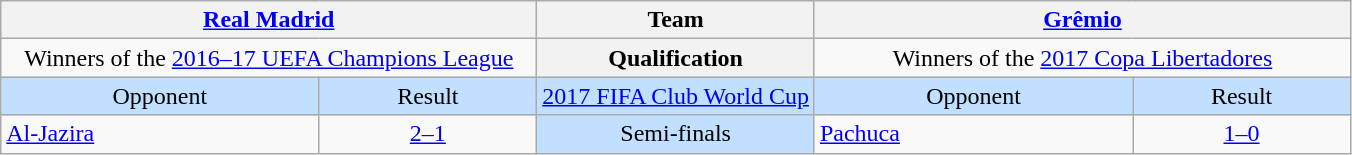<table class="wikitable">
<tr>
<th width=350 colspan=2> <a href='#'>Real Madrid</a></th>
<th>Team</th>
<th width=350 colspan=2> <a href='#'>Grêmio</a></th>
</tr>
<tr>
<td align=center colspan=2>Winners of the <a href='#'>2016–17 UEFA Champions League</a></td>
<th>Qualification</th>
<td align=center colspan=2>Winners of the <a href='#'>2017 Copa Libertadores</a></td>
</tr>
<tr style="background:#C1E0ff">
<td align=center>Opponent</td>
<td align=center>Result</td>
<td align=center><a href='#'>2017 FIFA Club World Cup</a></td>
<td align=center>Opponent</td>
<td align=center>Result</td>
</tr>
<tr>
<td> <a href='#'>Al-Jazira</a></td>
<td align=center><a href='#'>2–1</a></td>
<td align=center style="background:#C1E0ff">Semi-finals</td>
<td> <a href='#'>Pachuca</a></td>
<td align=center><a href='#'>1–0</a> </td>
</tr>
</table>
